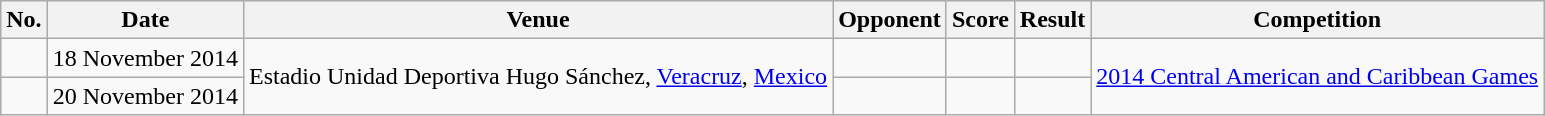<table class="wikitable">
<tr>
<th>No.</th>
<th>Date</th>
<th>Venue</th>
<th>Opponent</th>
<th>Score</th>
<th>Result</th>
<th>Competition</th>
</tr>
<tr>
<td></td>
<td>18 November 2014</td>
<td rowspan=2>Estadio Unidad Deportiva Hugo Sánchez, <a href='#'>Veracruz</a>, <a href='#'>Mexico</a></td>
<td></td>
<td></td>
<td></td>
<td rowspan=2><a href='#'>2014 Central American and Caribbean Games</a></td>
</tr>
<tr>
<td></td>
<td>20 November 2014</td>
<td></td>
<td></td>
<td></td>
</tr>
</table>
